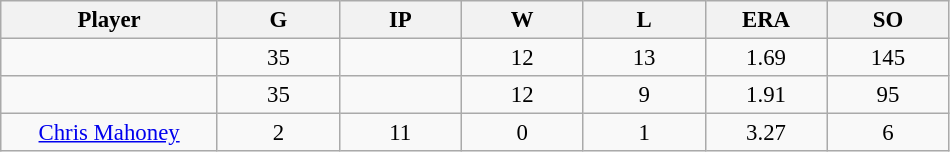<table class="wikitable sortable" style="text-align:center; font-size: 95%;">
<tr>
<th width="16%">Player</th>
<th width="9%">G</th>
<th width="9%">IP</th>
<th width="9%">W</th>
<th width="9%">L</th>
<th width="9%">ERA</th>
<th width="9%">SO</th>
</tr>
<tr>
<td></td>
<td>35</td>
<td></td>
<td>12</td>
<td>13</td>
<td>1.69</td>
<td>145</td>
</tr>
<tr>
<td></td>
<td>35</td>
<td></td>
<td>12</td>
<td>9</td>
<td>1.91</td>
<td>95</td>
</tr>
<tr>
<td><a href='#'>Chris Mahoney</a></td>
<td>2</td>
<td>11</td>
<td>0</td>
<td>1</td>
<td>3.27</td>
<td>6</td>
</tr>
</table>
